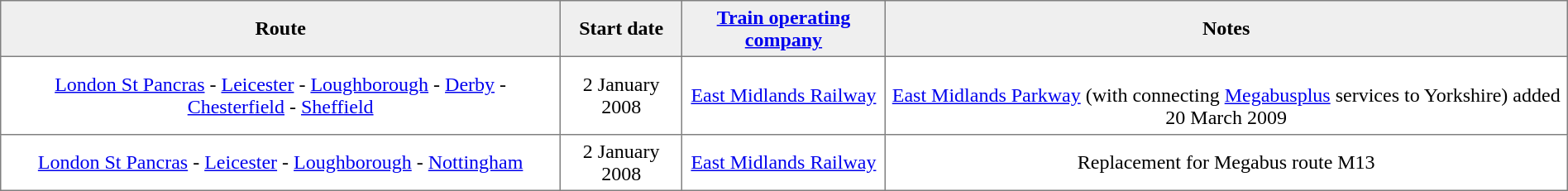<table border="1" cellpadding="4" cellspacing="0" style="text-align:center; border-collapse:collapse;">
<tr style="background:#efefef;">
<th>Route</th>
<th>Start date</th>
<th><a href='#'>Train operating company</a></th>
<th>Notes</th>
</tr>
<tr>
<td><a href='#'>London St Pancras</a> - <a href='#'>Leicester</a> - <a href='#'>Loughborough</a> - <a href='#'>Derby</a> - <a href='#'>Chesterfield</a> - <a href='#'>Sheffield</a></td>
<td>2 January 2008</td>
<td><a href='#'>East Midlands Railway</a></td>
<td><br><a href='#'>East Midlands Parkway</a> (with connecting <a href='#'>Megabusplus</a> services to Yorkshire) added 20 March 2009</td>
</tr>
<tr>
<td><a href='#'>London St Pancras</a> - <a href='#'>Leicester</a> - <a href='#'>Loughborough</a> - <a href='#'>Nottingham</a></td>
<td>2 January 2008</td>
<td><a href='#'>East Midlands Railway</a></td>
<td>Replacement for Megabus route M13</td>
</tr>
</table>
